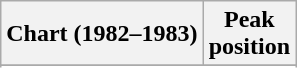<table class="wikitable sortable plainrowheaders" style="text-align:center">
<tr>
<th scope="col">Chart (1982–1983)</th>
<th scope="col">Peak<br>position</th>
</tr>
<tr>
</tr>
<tr>
</tr>
<tr>
</tr>
<tr>
</tr>
</table>
